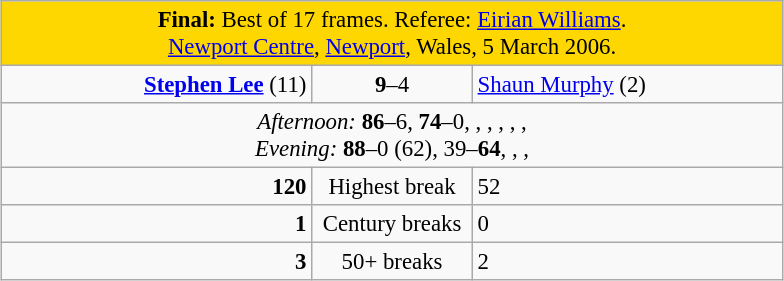<table class="wikitable" style="font-size: 95%; margin: 1em auto 1em auto;">
<tr>
<td colspan="3" align="center" bgcolor="#ffd700"><strong>Final:</strong> Best of 17 frames. Referee: <a href='#'>Eirian Williams</a>.<br><a href='#'>Newport Centre</a>, <a href='#'>Newport</a>, Wales, 5 March 2006.</td>
</tr>
<tr>
<td width="200" align="right"><strong><a href='#'>Stephen Lee</a></strong> (11) <br></td>
<td width="100" align="center"><strong>9</strong>–4</td>
<td width="200"><a href='#'>Shaun Murphy</a> (2)<br></td>
</tr>
<tr>
<td colspan="3" align="center" style="font-size: 100%"><em>Afternoon:</em> <strong>86</strong>–6, <strong>74</strong>–0, , , , , ,  <br><em>Evening:</em> <strong>88</strong>–0 (62), 39–<strong>64</strong>, , , </td>
</tr>
<tr>
<td align="right"><strong>120</strong></td>
<td align="center">Highest break</td>
<td>52</td>
</tr>
<tr>
<td align="right"><strong>1</strong></td>
<td align="center">Century breaks</td>
<td>0</td>
</tr>
<tr>
<td align="right"><strong>3</strong></td>
<td align="center">50+ breaks</td>
<td>2</td>
</tr>
</table>
